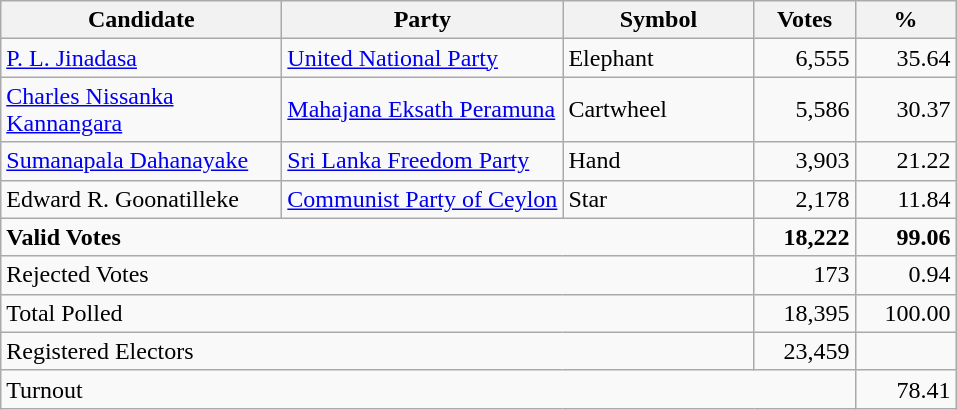<table class="wikitable" border="1" style="text-align:right;">
<tr>
<th align=left width="180">Candidate</th>
<th align=left width="180">Party</th>
<th align=left width="120">Symbol</th>
<th align=left width="60">Votes</th>
<th align=left width="60">%</th>
</tr>
<tr>
<td align=left><a href='#'>P. L. Jinadasa</a></td>
<td align=left><a href='#'>United National Party</a></td>
<td align=left>Elephant</td>
<td align=right>6,555</td>
<td align=right>35.64</td>
</tr>
<tr>
<td align=left><a href='#'>Charles Nissanka Kannangara</a></td>
<td align=left><a href='#'>Mahajana Eksath Peramuna</a></td>
<td align=left>Cartwheel</td>
<td align=right>5,586</td>
<td align=right>30.37</td>
</tr>
<tr>
<td align=left><a href='#'>Sumanapala Dahanayake</a></td>
<td align=left><a href='#'>Sri Lanka Freedom Party</a></td>
<td align=left>Hand</td>
<td align=right>3,903</td>
<td align=right>21.22</td>
</tr>
<tr>
<td align=left>Edward R. Goonatilleke</td>
<td align=left><a href='#'>Communist Party of Ceylon</a></td>
<td align=left>Star</td>
<td align=right>2,178</td>
<td align=right>11.84</td>
</tr>
<tr>
<td align=left colspan=3><strong>Valid Votes</strong></td>
<td align=right><strong>18,222</strong></td>
<td align=right><strong>99.06</strong></td>
</tr>
<tr>
<td align=left colspan=3>Rejected Votes</td>
<td align=right>173</td>
<td align=right>0.94</td>
</tr>
<tr>
<td align=left colspan=3>Total Polled</td>
<td align=right>18,395</td>
<td align=right>100.00</td>
</tr>
<tr>
<td align=left colspan=3>Registered Electors</td>
<td align=right>23,459</td>
<td></td>
</tr>
<tr>
<td align=left colspan=4>Turnout</td>
<td align=right>78.41</td>
</tr>
</table>
